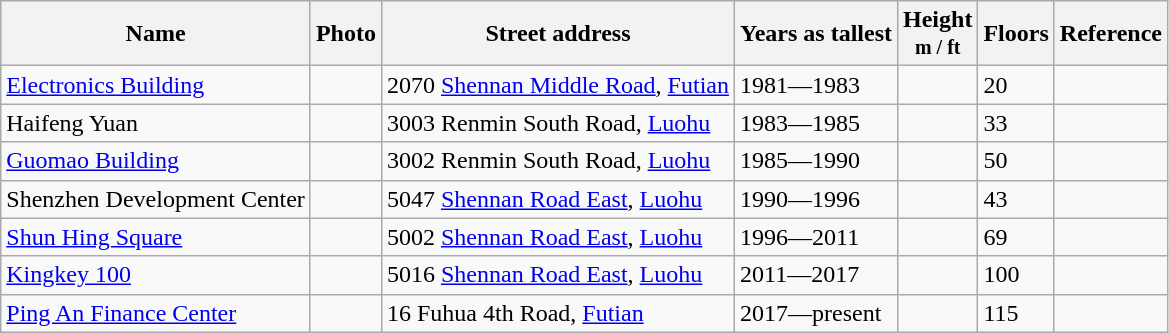<table class="wikitable sortable">
<tr>
<th>Name</th>
<th>Photo</th>
<th>Street address</th>
<th>Years as tallest</th>
<th>Height<br><small>m / ft</small></th>
<th>Floors</th>
<th class="unsortable">Reference</th>
</tr>
<tr>
<td><a href='#'>Electronics Building</a></td>
<td></td>
<td>2070 <a href='#'>Shennan Middle Road</a>, <a href='#'>Futian</a></td>
<td>1981—1983</td>
<td></td>
<td>20</td>
<td></td>
</tr>
<tr>
<td>Haifeng Yuan</td>
<td></td>
<td>3003 Renmin South Road, <a href='#'>Luohu</a></td>
<td>1983—1985</td>
<td></td>
<td>33</td>
<td></td>
</tr>
<tr>
<td><a href='#'>Guomao Building</a></td>
<td></td>
<td>3002 Renmin South Road, <a href='#'>Luohu</a></td>
<td>1985—1990</td>
<td></td>
<td>50</td>
<td></td>
</tr>
<tr>
<td>Shenzhen Development Center</td>
<td></td>
<td>5047 <a href='#'>Shennan Road East</a>, <a href='#'>Luohu</a></td>
<td>1990—1996</td>
<td></td>
<td>43</td>
<td></td>
</tr>
<tr>
<td><a href='#'>Shun Hing Square</a></td>
<td></td>
<td>5002 <a href='#'>Shennan Road East</a>, <a href='#'>Luohu</a></td>
<td>1996—2011</td>
<td></td>
<td>69</td>
<td></td>
</tr>
<tr>
<td><a href='#'>Kingkey 100</a></td>
<td></td>
<td>5016 <a href='#'>Shennan Road East</a>, <a href='#'>Luohu</a></td>
<td>2011—2017</td>
<td></td>
<td>100</td>
<td></td>
</tr>
<tr>
<td><a href='#'>Ping An Finance Center</a></td>
<td></td>
<td>16 Fuhua 4th Road, <a href='#'>Futian</a></td>
<td>2017—present</td>
<td></td>
<td>115</td>
<td></td>
</tr>
</table>
